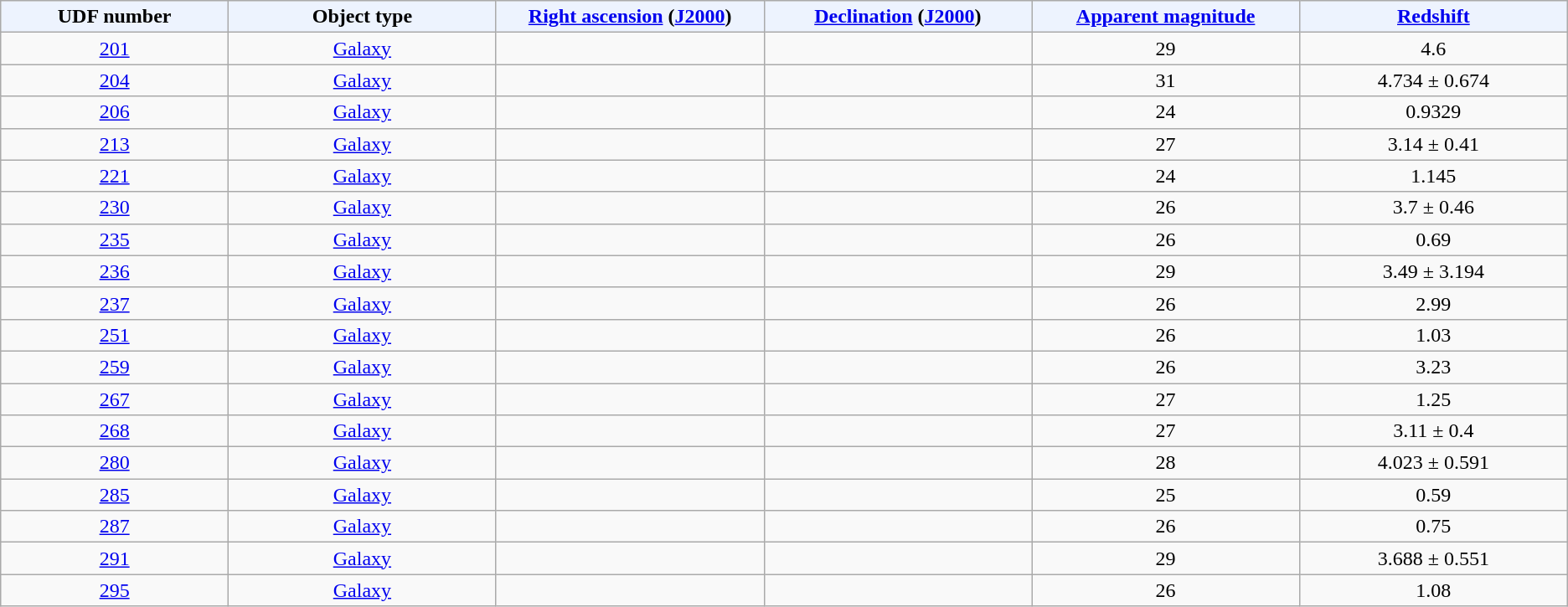<table class="wikitable sortable" style="text-align: center;">
<tr>
<th style="background:#edf3fe; width: 8.5%;">UDF number</th>
<th style="background:#edf3fe; width: 10%;">Object type</th>
<th style="background:#edf3fe; width: 10%;"><a href='#'>Right ascension</a> (<a href='#'>J2000</a>)</th>
<th style="background:#edf3fe; width: 10%;"><a href='#'>Declination</a> (<a href='#'>J2000</a>)</th>
<th style="background:#edf3fe; width: 10%;"><a href='#'>Apparent magnitude</a></th>
<th style="background:#edf3fe; width: 10%;"><a href='#'>Redshift</a></th>
</tr>
<tr>
<td><a href='#'>201</a></td>
<td><a href='#'>Galaxy</a></td>
<td></td>
<td></td>
<td>29</td>
<td>4.6</td>
</tr>
<tr>
<td><a href='#'>204</a></td>
<td><a href='#'>Galaxy</a></td>
<td></td>
<td></td>
<td>31</td>
<td>4.734 ± 0.674</td>
</tr>
<tr>
<td><a href='#'>206</a></td>
<td><a href='#'>Galaxy</a></td>
<td></td>
<td></td>
<td>24</td>
<td>0.9329</td>
</tr>
<tr>
<td><a href='#'>213</a></td>
<td><a href='#'>Galaxy</a></td>
<td></td>
<td></td>
<td>27</td>
<td>3.14 ± 0.41</td>
</tr>
<tr>
<td><a href='#'>221</a></td>
<td><a href='#'>Galaxy</a></td>
<td></td>
<td></td>
<td>24</td>
<td>1.145</td>
</tr>
<tr>
<td><a href='#'>230</a></td>
<td><a href='#'>Galaxy</a></td>
<td></td>
<td></td>
<td>26</td>
<td>3.7 ± 0.46</td>
</tr>
<tr>
<td><a href='#'>235</a></td>
<td><a href='#'>Galaxy</a></td>
<td></td>
<td></td>
<td>26</td>
<td>0.69</td>
</tr>
<tr>
<td><a href='#'>236</a></td>
<td><a href='#'>Galaxy</a></td>
<td></td>
<td></td>
<td>29</td>
<td>3.49 ± 3.194</td>
</tr>
<tr>
<td><a href='#'>237</a></td>
<td><a href='#'>Galaxy</a></td>
<td></td>
<td></td>
<td>26</td>
<td>2.99</td>
</tr>
<tr>
<td><a href='#'>251</a></td>
<td><a href='#'>Galaxy</a></td>
<td></td>
<td></td>
<td>26</td>
<td>1.03</td>
</tr>
<tr>
<td><a href='#'>259</a></td>
<td><a href='#'>Galaxy</a></td>
<td></td>
<td></td>
<td>26</td>
<td>3.23</td>
</tr>
<tr>
<td><a href='#'>267</a></td>
<td><a href='#'>Galaxy</a></td>
<td></td>
<td></td>
<td>27</td>
<td>1.25</td>
</tr>
<tr>
<td><a href='#'>268</a></td>
<td><a href='#'>Galaxy</a></td>
<td></td>
<td></td>
<td>27</td>
<td>3.11 ± 0.4</td>
</tr>
<tr>
<td><a href='#'>280</a></td>
<td><a href='#'>Galaxy</a></td>
<td></td>
<td></td>
<td>28</td>
<td>4.023 ± 0.591</td>
</tr>
<tr>
<td><a href='#'>285</a></td>
<td><a href='#'>Galaxy</a></td>
<td></td>
<td></td>
<td>25</td>
<td>0.59</td>
</tr>
<tr>
<td><a href='#'>287</a></td>
<td><a href='#'>Galaxy</a></td>
<td></td>
<td></td>
<td>26</td>
<td>0.75</td>
</tr>
<tr>
<td><a href='#'>291</a></td>
<td><a href='#'>Galaxy</a></td>
<td></td>
<td></td>
<td>29</td>
<td>3.688 ± 0.551</td>
</tr>
<tr>
<td><a href='#'>295</a></td>
<td><a href='#'>Galaxy</a></td>
<td></td>
<td></td>
<td>26</td>
<td>1.08</td>
</tr>
</table>
